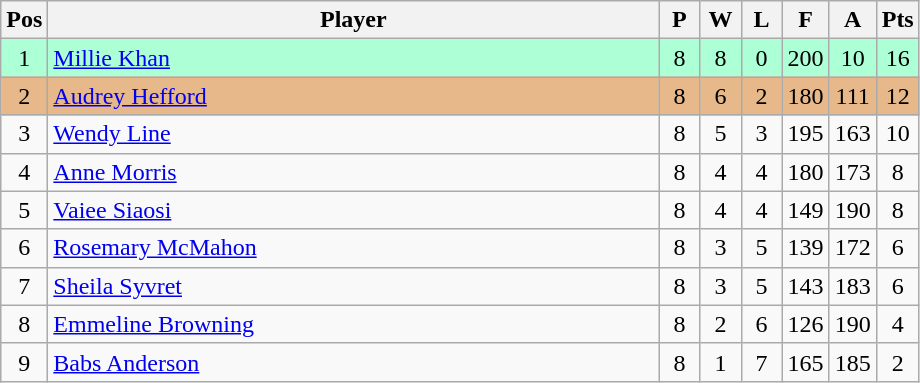<table class="wikitable" style="font-size: 100%">
<tr>
<th width=20>Pos</th>
<th width=400>Player</th>
<th width=20>P</th>
<th width=20>W</th>
<th width=20>L</th>
<th width=20>F</th>
<th width=20>A</th>
<th width=20>Pts</th>
</tr>
<tr align=center style="background: #ADFFD6;">
<td>1</td>
<td align="left"> <a href='#'>Millie Khan</a></td>
<td>8</td>
<td>8</td>
<td>0</td>
<td>200</td>
<td>10</td>
<td>16</td>
</tr>
<tr align=center style="background: #E6B88A;">
<td>2</td>
<td align="left"> <a href='#'>Audrey Hefford</a></td>
<td>8</td>
<td>6</td>
<td>2</td>
<td>180</td>
<td>111</td>
<td>12</td>
</tr>
<tr align=center>
<td>3</td>
<td align="left"> <a href='#'>Wendy Line</a></td>
<td>8</td>
<td>5</td>
<td>3</td>
<td>195</td>
<td>163</td>
<td>10</td>
</tr>
<tr align=center>
<td>4</td>
<td align="left"> <a href='#'>Anne Morris</a></td>
<td>8</td>
<td>4</td>
<td>4</td>
<td>180</td>
<td>173</td>
<td>8</td>
</tr>
<tr align=center>
<td>5</td>
<td align="left"> <a href='#'>Vaiee Siaosi</a></td>
<td>8</td>
<td>4</td>
<td>4</td>
<td>149</td>
<td>190</td>
<td>8</td>
</tr>
<tr align=center>
<td>6</td>
<td align="left"> <a href='#'>Rosemary McMahon</a></td>
<td>8</td>
<td>3</td>
<td>5</td>
<td>139</td>
<td>172</td>
<td>6</td>
</tr>
<tr align=center>
<td>7</td>
<td align="left"> <a href='#'>Sheila Syvret</a></td>
<td>8</td>
<td>3</td>
<td>5</td>
<td>143</td>
<td>183</td>
<td>6</td>
</tr>
<tr align=center>
<td>8</td>
<td align="left"> <a href='#'>Emmeline Browning</a></td>
<td>8</td>
<td>2</td>
<td>6</td>
<td>126</td>
<td>190</td>
<td>4</td>
</tr>
<tr align=center>
<td>9</td>
<td align="left"> <a href='#'>Babs Anderson</a></td>
<td>8</td>
<td>1</td>
<td>7</td>
<td>165</td>
<td>185</td>
<td>2</td>
</tr>
</table>
